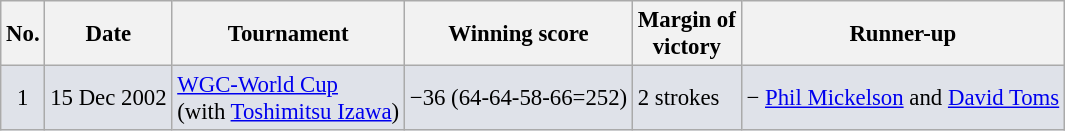<table class="wikitable" style="font-size:95%;">
<tr>
<th>No.</th>
<th>Date</th>
<th>Tournament</th>
<th>Winning score</th>
<th>Margin of<br>victory</th>
<th>Runner-up</th>
</tr>
<tr style="background:#dfe2e9;">
<td align=center>1</td>
<td align=right>15 Dec 2002</td>
<td><a href='#'>WGC-World Cup</a><br>(with  <a href='#'>Toshimitsu Izawa</a>)</td>
<td>−36 (64-64-58-66=252)</td>
<td>2 strokes</td>
<td> − <a href='#'>Phil Mickelson</a> and <a href='#'>David Toms</a></td>
</tr>
</table>
